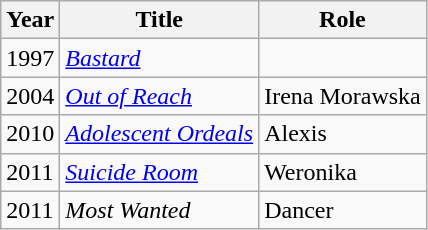<table class="wikitable sortable">
<tr>
<th>Year</th>
<th>Title</th>
<th>Role</th>
</tr>
<tr>
<td>1997</td>
<td><em><a href='#'>Bastard</a></em></td>
<td></td>
</tr>
<tr>
<td>2004</td>
<td><em><a href='#'>Out of Reach</a></em></td>
<td>Irena Morawska</td>
</tr>
<tr>
<td>2010</td>
<td><em><a href='#'>Adolescent Ordeals</a></em></td>
<td>Alexis</td>
</tr>
<tr>
<td>2011</td>
<td><em><a href='#'>Suicide Room</a></em></td>
<td>Weronika</td>
</tr>
<tr>
<td>2011</td>
<td><em>Most Wanted</em></td>
<td>Dancer</td>
</tr>
</table>
